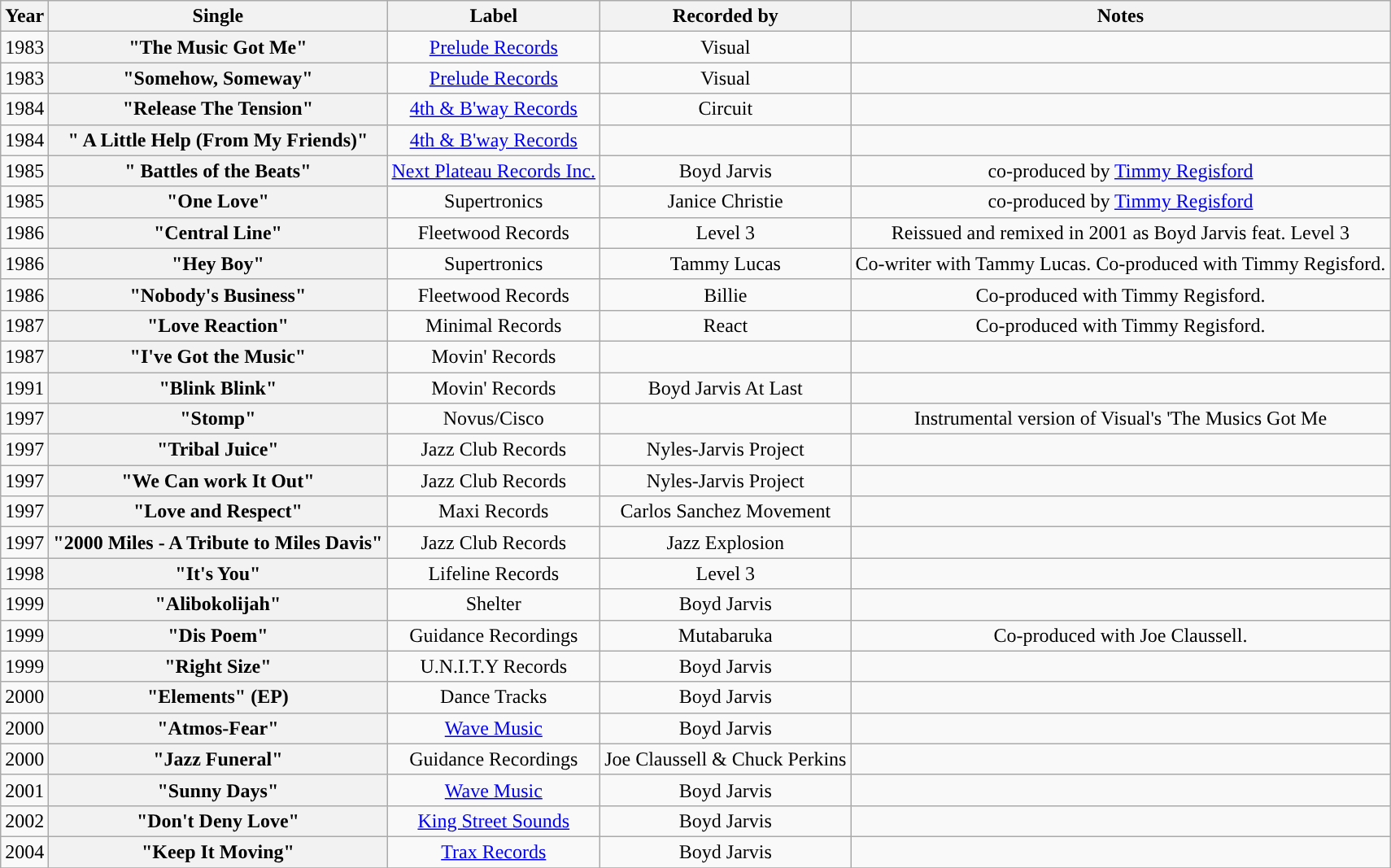<table class="wikitable sortable" style="text-align:center;">
<tr>
<th>Year</th>
<th>Single</th>
<th>Label</th>
<th>Recorded by</th>
<th>Notes</th>
</tr>
<tr>
<td>1983</td>
<th scope="row">"The Music Got Me"</th>
<td><a href='#'>Prelude Records</a></td>
<td>Visual</td>
<td></td>
</tr>
<tr>
<td>1983</td>
<th scope="row">"Somehow, Someway"</th>
<td><a href='#'>Prelude Records</a></td>
<td>Visual</td>
<td></td>
</tr>
<tr>
<td>1984</td>
<th scope="row">"Release The Tension"</th>
<td><a href='#'>4th & B'way Records</a></td>
<td>Circuit</td>
<td></td>
</tr>
<tr>
<td>1984</td>
<th scope="row" align="left">" A Little Help (From My Friends)"</th>
<td><a href='#'>4th & B'way Records</a></td>
<td Circuit></td>
<td></td>
</tr>
<tr>
<td>1985</td>
<th scope="row" align="left">" Battles of the Beats"</th>
<td><a href='#'>Next Plateau Records Inc.</a></td>
<td>Boyd Jarvis</td>
<td>co-produced by <a href='#'>Timmy Regisford</a></td>
</tr>
<tr>
<td>1985</td>
<th scope="row">"One Love"</th>
<td>Supertronics</td>
<td>Janice Christie</td>
<td>co-produced by <a href='#'>Timmy Regisford</a></td>
</tr>
<tr>
<td>1986</td>
<th scope="row">"Central Line"</th>
<td>Fleetwood Records</td>
<td>Level 3</td>
<td>Reissued and remixed in 2001 as Boyd Jarvis feat. Level 3</td>
</tr>
<tr>
<td>1986</td>
<th scope="row">"Hey Boy"</th>
<td>Supertronics</td>
<td>Tammy Lucas</td>
<td>Co-writer with Tammy Lucas. Co-produced with Timmy Regisford.</td>
</tr>
<tr>
<td>1986</td>
<th scope="row">"Nobody's Business"</th>
<td>Fleetwood Records</td>
<td>Billie</td>
<td>Co-produced with Timmy Regisford.</td>
</tr>
<tr>
<td>1987</td>
<th scope="row">"Love Reaction"</th>
<td>Minimal Records</td>
<td>React</td>
<td>Co-produced with Timmy Regisford.</td>
</tr>
<tr>
<td>1987</td>
<th scope="row">"I've Got the Music"</th>
<td>Movin' Records</td>
<td Before The Storm Featuring Boyd Jarvis></td>
<td></td>
</tr>
<tr>
<td>1991</td>
<th scope="row">"Blink Blink"</th>
<td>Movin' Records</td>
<td>Boyd Jarvis At Last</td>
<td></td>
</tr>
<tr>
<td>1997</td>
<th scope="row">"Stomp"</th>
<td>Novus/Cisco</td>
<td></td>
<td>Instrumental version of Visual's 'The Musics Got Me<em></td>
</tr>
<tr>
<td>1997</td>
<th scope="row">"Tribal Juice"</th>
<td>Jazz Club Records</td>
<td>Nyles-Jarvis Project</td>
<td></td>
</tr>
<tr>
<td>1997</td>
<th scope="row">"We Can work It Out"</th>
<td>Jazz Club Records</td>
<td>Nyles-Jarvis Project</td>
<td></td>
</tr>
<tr>
<td>1997</td>
<th scope="row">"Love and Respect"</th>
<td>Maxi Records</td>
<td>Carlos Sanchez Movement</td>
<td></td>
</tr>
<tr>
<td>1997</td>
<th scope="row">"2000 Miles - A Tribute to Miles Davis"</th>
<td>Jazz Club Records</td>
<td>Jazz Explosion</td>
<td></td>
</tr>
<tr>
<td>1998</td>
<th scope="row">"It's You"</th>
<td>Lifeline Records</td>
<td>Level 3</td>
<td></td>
</tr>
<tr>
<td>1999</td>
<th scope="row">"Alibokolijah"</th>
<td>Shelter</td>
<td>Boyd Jarvis</td>
<td></td>
</tr>
<tr>
<td>1999</td>
<th scope="row">"Dis Poem"</th>
<td>Guidance Recordings</td>
<td>Mutabaruka</td>
<td>Co-produced with Joe Claussell.</td>
</tr>
<tr>
<td>1999</td>
<th scope="row">"Right Size"</th>
<td>U.N.I.T.Y Records</td>
<td>Boyd Jarvis</td>
<td></td>
</tr>
<tr>
<td>2000</td>
<th scope="row">"Elements" (EP)</th>
<td>Dance Tracks</td>
<td>Boyd Jarvis</td>
<td></td>
</tr>
<tr>
<td>2000</td>
<th scope="row">"Atmos-Fear"</th>
<td><a href='#'>Wave Music</a></td>
<td>Boyd Jarvis</td>
<td></td>
</tr>
<tr>
<td>2000</td>
<th scope="row">"Jazz Funeral"</th>
<td>Guidance Recordings</td>
<td>Joe Claussell & Chuck Perkins</td>
<td></td>
</tr>
<tr>
<td>2001</td>
<th scope="row" align="left">"Sunny Days"</th>
<td><a href='#'>Wave Music</a></td>
<td>Boyd Jarvis</td>
<td></td>
</tr>
<tr>
<td>2002</td>
<th scope="row" align="left">"Don't Deny Love"</th>
<td><a href='#'>King Street Sounds</a></td>
<td>Boyd Jarvis</td>
<td></td>
</tr>
<tr>
<td>2004</td>
<th scope="row" align="left">"Keep It Moving"</th>
<td><a href='#'>Trax Records</a></td>
<td>Boyd Jarvis</td>
<td></td>
</tr>
<tr>
</tr>
</table>
